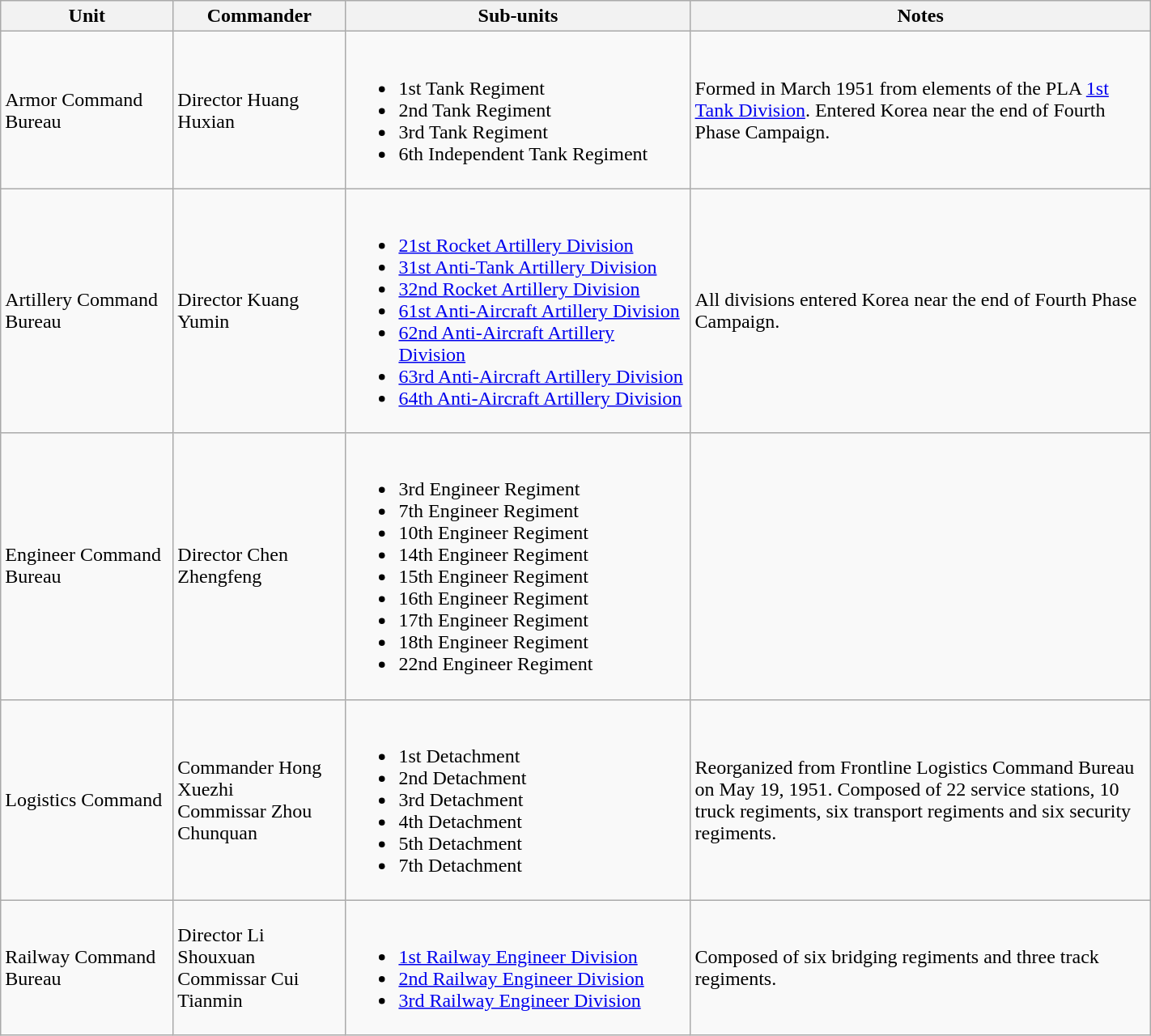<table class="wikitable" style="width: 75%">
<tr>
<th width=15%; align= center>Unit</th>
<th width=15%; align= center>Commander</th>
<th width=30%; align= center>Sub-units</th>
<th width=40%; align= center>Notes</th>
</tr>
<tr>
<td>Armor Command Bureau</td>
<td>Director Huang Huxian</td>
<td><br><ul><li>1st Tank Regiment</li><li>2nd Tank Regiment</li><li>3rd Tank Regiment</li><li>6th Independent Tank Regiment</li></ul></td>
<td>Formed in March 1951 from elements of the PLA <a href='#'>1st Tank Division</a>. Entered Korea near the end of Fourth Phase Campaign.</td>
</tr>
<tr>
<td>Artillery Command Bureau</td>
<td>Director Kuang Yumin</td>
<td><br><ul><li><a href='#'>21st Rocket Artillery Division</a></li><li><a href='#'>31st Anti-Tank Artillery Division</a></li><li><a href='#'>32nd Rocket Artillery Division</a></li><li><a href='#'>61st Anti-Aircraft Artillery Division</a></li><li><a href='#'>62nd Anti-Aircraft Artillery Division</a></li><li><a href='#'>63rd Anti-Aircraft Artillery Division</a></li><li><a href='#'>64th Anti-Aircraft Artillery Division</a></li></ul></td>
<td>All divisions entered Korea near the end of Fourth Phase Campaign.</td>
</tr>
<tr>
<td>Engineer Command Bureau</td>
<td>Director Chen Zhengfeng</td>
<td><br><ul><li>3rd Engineer Regiment</li><li>7th Engineer Regiment</li><li>10th Engineer Regiment</li><li>14th Engineer Regiment</li><li>15th Engineer Regiment</li><li>16th Engineer Regiment</li><li>17th Engineer Regiment</li><li>18th Engineer Regiment</li><li>22nd Engineer Regiment</li></ul></td>
<td></td>
</tr>
<tr>
<td>Logistics Command</td>
<td>Commander Hong Xuezhi<br>Commissar Zhou Chunquan</td>
<td><br><ul><li>1st Detachment</li><li>2nd Detachment</li><li>3rd Detachment</li><li>4th Detachment</li><li>5th Detachment</li><li>7th Detachment</li></ul></td>
<td>Reorganized from Frontline Logistics Command Bureau on May 19, 1951. Composed of 22 service stations, 10 truck regiments, six transport regiments and six security regiments.</td>
</tr>
<tr>
<td>Railway Command Bureau</td>
<td>Director Li Shouxuan<br>Commissar Cui Tianmin</td>
<td><br><ul><li><a href='#'>1st Railway Engineer Division</a></li><li><a href='#'>2nd Railway Engineer Division</a></li><li><a href='#'>3rd Railway Engineer Division</a></li></ul></td>
<td>Composed of six bridging regiments and three track regiments.</td>
</tr>
</table>
